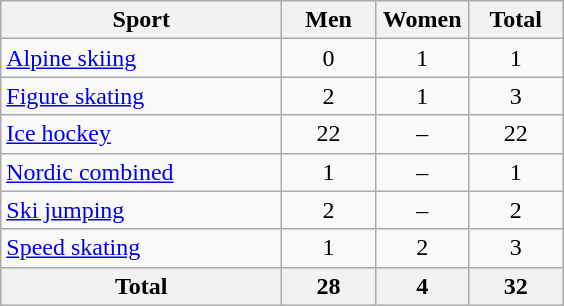<table class="wikitable sortable" style="text-align:center;">
<tr>
<th width=180>Sport</th>
<th width=55>Men</th>
<th width=55>Women</th>
<th width=55>Total</th>
</tr>
<tr>
<td align=left><a href='#'>Alpine skiing</a></td>
<td>0</td>
<td>1</td>
<td>1</td>
</tr>
<tr>
<td align=left><a href='#'>Figure skating</a></td>
<td>2</td>
<td>1</td>
<td>3</td>
</tr>
<tr>
<td align=left><a href='#'>Ice hockey</a></td>
<td>22</td>
<td>–</td>
<td>22</td>
</tr>
<tr>
<td align=left><a href='#'>Nordic combined</a></td>
<td>1</td>
<td>–</td>
<td>1</td>
</tr>
<tr>
<td align=left><a href='#'>Ski jumping</a></td>
<td>2</td>
<td>–</td>
<td>2</td>
</tr>
<tr>
<td align=left><a href='#'>Speed skating</a></td>
<td>1</td>
<td>2</td>
<td>3</td>
</tr>
<tr>
<th>Total</th>
<th>28</th>
<th>4</th>
<th>32</th>
</tr>
</table>
